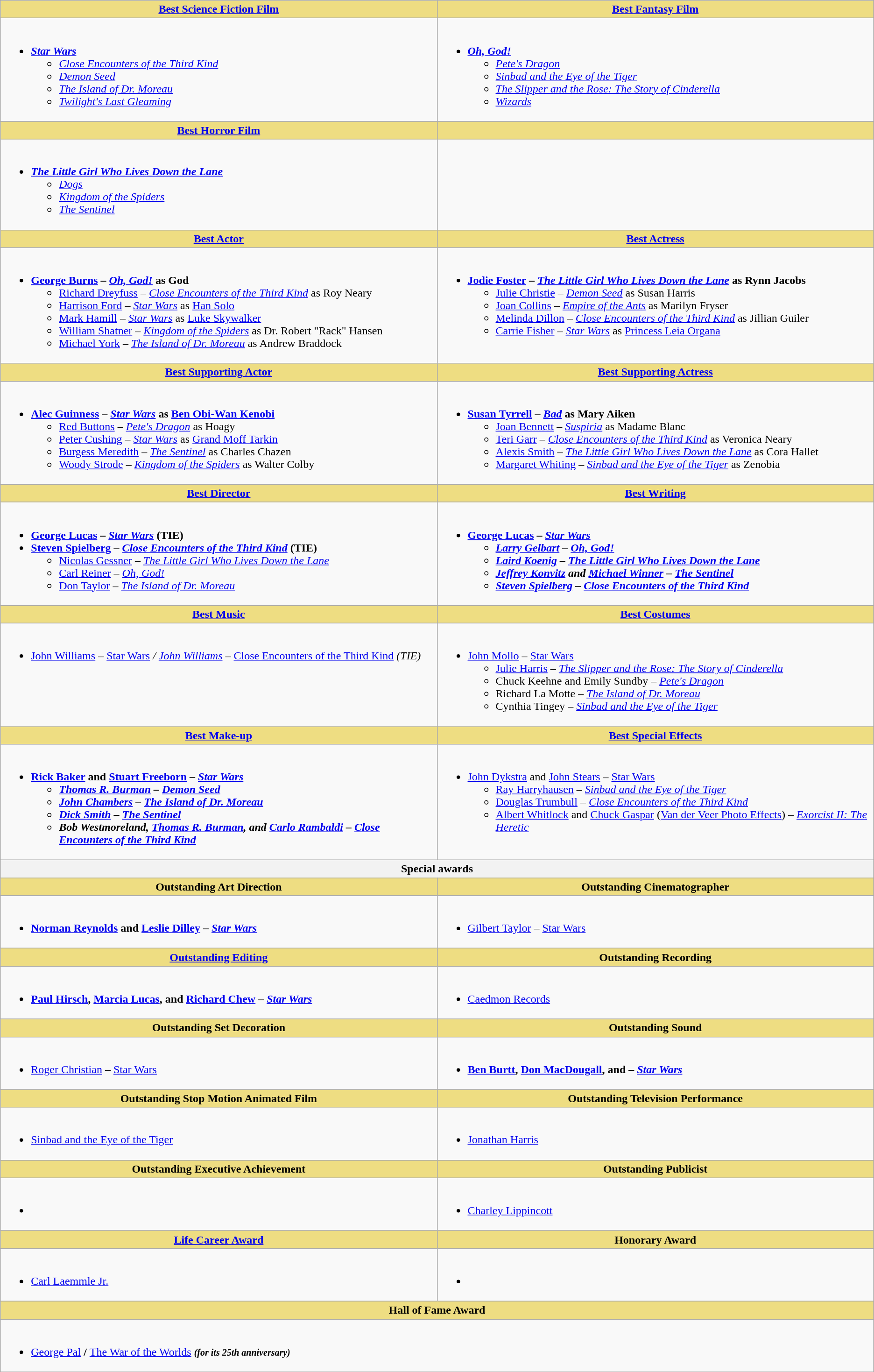<table class=wikitable>
<tr>
<th style="background:#EEDD82; width:50%"><a href='#'>Best Science Fiction Film</a></th>
<th style="background:#EEDD82; width:50%"><a href='#'>Best Fantasy Film</a></th>
</tr>
<tr>
<td valign="top"><br><ul><li><strong><em><a href='#'>Star Wars</a></em></strong><ul><li><em><a href='#'>Close Encounters of the Third Kind</a></em></li><li><em><a href='#'>Demon Seed</a></em></li><li><em><a href='#'>The Island of Dr. Moreau</a></em></li><li><em><a href='#'>Twilight's Last Gleaming</a></em></li></ul></li></ul></td>
<td valign="top"><br><ul><li><strong><em><a href='#'>Oh, God!</a></em></strong><ul><li><em><a href='#'>Pete's Dragon</a></em></li><li><em><a href='#'>Sinbad and the Eye of the Tiger</a></em></li><li><em><a href='#'>The Slipper and the Rose: The Story of Cinderella</a></em></li><li><em><a href='#'>Wizards</a></em></li></ul></li></ul></td>
</tr>
<tr>
<th style="background:#EEDD82; width:50%"><a href='#'>Best Horror Film</a></th>
<th style="background:#EEDD82; width:50%"></th>
</tr>
<tr>
<td valign="top"><br><ul><li><strong><em><a href='#'>The Little Girl Who Lives Down the Lane</a></em></strong><ul><li><em><a href='#'>Dogs</a></em></li><li><em><a href='#'>Kingdom of the Spiders</a></em></li><li><em><a href='#'>The Sentinel</a></em></li></ul></li></ul></td>
<td valign="top"></td>
</tr>
<tr>
<th style="background:#EEDD82; width:50%"><a href='#'>Best Actor</a></th>
<th style="background:#EEDD82; width:50%"><a href='#'>Best Actress</a></th>
</tr>
<tr>
<td valign="top"><br><ul><li><strong><a href='#'>George Burns</a> – <em><a href='#'>Oh, God!</a></em> as God</strong><ul><li><a href='#'>Richard Dreyfuss</a> – <em><a href='#'>Close Encounters of the Third Kind</a></em> as Roy Neary</li><li><a href='#'>Harrison Ford</a> – <em><a href='#'>Star Wars</a></em> as <a href='#'>Han Solo</a></li><li><a href='#'>Mark Hamill</a> – <em><a href='#'>Star Wars</a></em> as <a href='#'>Luke Skywalker</a></li><li><a href='#'>William Shatner</a> – <em><a href='#'>Kingdom of the Spiders</a></em> as Dr. Robert "Rack" Hansen</li><li><a href='#'>Michael York</a> – <em><a href='#'>The Island of Dr. Moreau</a></em> as Andrew Braddock</li></ul></li></ul></td>
<td valign="top"><br><ul><li><strong><a href='#'>Jodie Foster</a> – <em><a href='#'>The Little Girl Who Lives Down the Lane</a></em> as Rynn Jacobs</strong><ul><li><a href='#'>Julie Christie</a> – <em><a href='#'>Demon Seed</a></em> as Susan Harris</li><li><a href='#'>Joan Collins</a> – <em><a href='#'>Empire of the Ants</a></em> as Marilyn Fryser</li><li><a href='#'>Melinda Dillon</a> – <em><a href='#'>Close Encounters of the Third Kind</a></em> as Jillian Guiler</li><li><a href='#'>Carrie Fisher</a> – <em><a href='#'>Star Wars</a></em> as <a href='#'>Princess Leia Organa</a></li></ul></li></ul></td>
</tr>
<tr>
<th style="background:#EEDD82; width:50%"><a href='#'>Best Supporting Actor</a></th>
<th style="background:#EEDD82; width:50%"><a href='#'>Best Supporting Actress</a></th>
</tr>
<tr>
<td valign="top"><br><ul><li><strong><a href='#'>Alec Guinness</a> – <em><a href='#'>Star Wars</a></em> as <a href='#'>Ben Obi-Wan Kenobi</a></strong><ul><li><a href='#'>Red Buttons</a> – <em><a href='#'>Pete's Dragon</a></em> as Hoagy</li><li><a href='#'>Peter Cushing</a> – <em><a href='#'>Star Wars</a></em> as <a href='#'>Grand Moff Tarkin</a></li><li><a href='#'>Burgess Meredith</a> – <em><a href='#'>The Sentinel</a></em> as Charles Chazen</li><li><a href='#'>Woody Strode</a> – <em><a href='#'>Kingdom of the Spiders</a></em> as Walter Colby</li></ul></li></ul></td>
<td valign="top"><br><ul><li><strong><a href='#'>Susan Tyrrell</a> – <em><a href='#'>Bad</a></em> as Mary Aiken</strong><ul><li><a href='#'>Joan Bennett</a> – <em><a href='#'>Suspiria</a></em> as Madame Blanc</li><li><a href='#'>Teri Garr</a> – <em><a href='#'>Close Encounters of the Third Kind</a></em> as Veronica Neary</li><li><a href='#'>Alexis Smith</a> – <em><a href='#'>The Little Girl Who Lives Down the Lane</a></em> as Cora Hallet</li><li><a href='#'>Margaret Whiting</a> – <em><a href='#'>Sinbad and the Eye of the Tiger</a></em> as Zenobia</li></ul></li></ul></td>
</tr>
<tr>
<th style="background:#EEDD82; width:50%"><a href='#'>Best Director</a></th>
<th style="background:#EEDD82; width:50%"><a href='#'>Best Writing</a></th>
</tr>
<tr>
<td valign="top"><br><ul><li><strong><a href='#'>George Lucas</a> – <em><a href='#'>Star Wars</a></em> (TIE)</strong></li><li><strong><a href='#'>Steven Spielberg</a> – <em><a href='#'>Close Encounters of the Third Kind</a></em> (TIE)</strong><ul><li><a href='#'>Nicolas Gessner</a> – <em><a href='#'>The Little Girl Who Lives Down the Lane</a></em></li><li><a href='#'>Carl Reiner</a> – <em><a href='#'>Oh, God!</a></em></li><li><a href='#'>Don Taylor</a> – <em><a href='#'>The Island of Dr. Moreau</a></em></li></ul></li></ul></td>
<td valign="top"><br><ul><li><strong><a href='#'>George Lucas</a> – <em><a href='#'>Star Wars</a><strong><em><ul><li><a href='#'>Larry Gelbart</a> – </em><a href='#'>Oh, God!</a><em></li><li><a href='#'>Laird Koenig</a> – </em><a href='#'>The Little Girl Who Lives Down the Lane</a><em></li><li><a href='#'>Jeffrey Konvitz</a> and <a href='#'>Michael Winner</a> – </em><a href='#'>The Sentinel</a><em></li><li><a href='#'>Steven Spielberg</a> – </em><a href='#'>Close Encounters of the Third Kind</a><em></li></ul></li></ul></td>
</tr>
<tr>
<th style="background:#EEDD82; width:50%"><a href='#'>Best Music</a></th>
<th style="background:#EEDD82; width:50%"><a href='#'>Best Costumes</a></th>
</tr>
<tr>
<td valign="top"><br><ul><li></strong><a href='#'>John Williams</a> – </em><a href='#'>Star Wars</a><em> / <a href='#'>John Williams</a> – </em><a href='#'>Close Encounters of the Third Kind</a><em> (TIE)<strong></li></ul></td>
<td valign="top"><br><ul><li></strong><a href='#'>John Mollo</a> – </em><a href='#'>Star Wars</a></em></strong><ul><li><a href='#'>Julie Harris</a> – <em><a href='#'>The Slipper and the Rose: The Story of Cinderella</a></em></li><li>Chuck Keehne and Emily Sundby – <em><a href='#'>Pete's Dragon</a></em></li><li>Richard La Motte – <em><a href='#'>The Island of Dr. Moreau</a></em></li><li>Cynthia Tingey – <em><a href='#'>Sinbad and the Eye of the Tiger</a></em></li></ul></li></ul></td>
</tr>
<tr>
<th style="background:#EEDD82; width:50%"><a href='#'>Best Make-up</a></th>
<th style="background:#EEDD82; width:50%"><a href='#'>Best Special Effects</a></th>
</tr>
<tr>
<td valign="top"><br><ul><li><strong><a href='#'>Rick Baker</a> and <a href='#'>Stuart Freeborn</a> – <em><a href='#'>Star Wars</a><strong><em><ul><li><a href='#'>Thomas R. Burman</a> – </em><a href='#'>Demon Seed</a><em></li><li><a href='#'>John Chambers</a> – </em><a href='#'>The Island of Dr. Moreau</a><em></li><li><a href='#'>Dick Smith</a> – </em><a href='#'>The Sentinel</a><em></li><li>Bob Westmoreland, <a href='#'>Thomas R. Burman</a>, and <a href='#'>Carlo Rambaldi</a> – </em><a href='#'>Close Encounters of the Third Kind</a><em></li></ul></li></ul></td>
<td valign="top"><br><ul><li></strong><a href='#'>John Dykstra</a> and <a href='#'>John Stears</a> – </em><a href='#'>Star Wars</a></em></strong><ul><li><a href='#'>Ray Harryhausen</a> – <em><a href='#'>Sinbad and the Eye of the Tiger</a></em></li><li><a href='#'>Douglas Trumbull</a> – <em><a href='#'>Close Encounters of the Third Kind</a></em></li><li><a href='#'>Albert Whitlock</a> and <a href='#'>Chuck Gaspar</a> (<a href='#'>Van der Veer Photo Effects</a>) – <em><a href='#'>Exorcist II: The Heretic</a></em></li></ul></li></ul></td>
</tr>
<tr>
<th colspan="2">Special awards</th>
</tr>
<tr>
<th style="background:#EEDD82; width:50%">Outstanding Art Direction</th>
<th style="background:#EEDD82; width:50%">Outstanding Cinematographer</th>
</tr>
<tr>
<td valign="top"><br><ul><li><strong><a href='#'>Norman Reynolds</a> and <a href='#'>Leslie Dilley</a> – <em><a href='#'>Star Wars</a><strong><em></li></ul></td>
<td valign="top"><br><ul><li></strong><a href='#'>Gilbert Taylor</a> – </em><a href='#'>Star Wars</a></em></strong></li></ul></td>
</tr>
<tr>
<th style="background:#EEDD82; width:50%"><a href='#'>Outstanding Editing</a></th>
<th style="background:#EEDD82; width:50%">Outstanding Recording</th>
</tr>
<tr>
<td valign="top"><br><ul><li><strong><a href='#'>Paul Hirsch</a>, <a href='#'>Marcia Lucas</a>, and <a href='#'>Richard Chew</a> – <em><a href='#'>Star Wars</a><strong><em></li></ul></td>
<td valign="top"><br><ul><li></strong><a href='#'>Caedmon Records</a><strong></li></ul></td>
</tr>
<tr>
<th style="background:#EEDD82; width:50%">Outstanding Set Decoration</th>
<th style="background:#EEDD82; width:50%">Outstanding Sound</th>
</tr>
<tr>
<td valign="top"><br><ul><li></strong><a href='#'>Roger Christian</a> – </em><a href='#'>Star Wars</a></em></strong></li></ul></td>
<td valign="top"><br><ul><li><strong><a href='#'>Ben Burtt</a>, <a href='#'>Don MacDougall</a>, and  – <em><a href='#'>Star Wars</a><strong><em></li></ul></td>
</tr>
<tr>
<th style="background:#EEDD82; width:50%">Outstanding Stop Motion Animated Film</th>
<th style="background:#EEDD82; width:50%">Outstanding Television Performance</th>
</tr>
<tr>
<td valign="top"><br><ul><li></em></strong><a href='#'>Sinbad and the Eye of the Tiger</a><strong><em></li></ul></td>
<td valign="top"><br><ul><li></strong><a href='#'>Jonathan Harris</a><strong></li></ul></td>
</tr>
<tr>
<th style="background:#EEDD82; width:50%">Outstanding Executive Achievement</th>
<th style="background:#EEDD82; width:50%">Outstanding Publicist</th>
</tr>
<tr>
<td valign="top"><br><ul><li></strong><strong></li></ul></td>
<td valign="top"><br><ul><li></strong><a href='#'>Charley Lippincott</a><strong></li></ul></td>
</tr>
<tr>
<th style="background:#EEDD82; width:50%"><a href='#'>Life Career Award</a></th>
<th style="background:#EEDD82; width:50%">Honorary Award</th>
</tr>
<tr>
<td valign="top"><br><ul><li></strong><a href='#'>Carl Laemmle Jr.</a><strong></li></ul></td>
<td valign="top"><br><ul><li></strong><strong></li></ul></td>
</tr>
<tr>
<th colspan="2" style="background:#EEDD82">Hall of Fame Award</th>
</tr>
<tr>
<td colspan="2" valign="top"><br><ul><li></strong><a href='#'>George Pal</a><strong> / </em></strong><a href='#'>The War of the Worlds</a><strong><em> <small>(for its 25th anniversary)</small></li></ul></td>
</tr>
</table>
